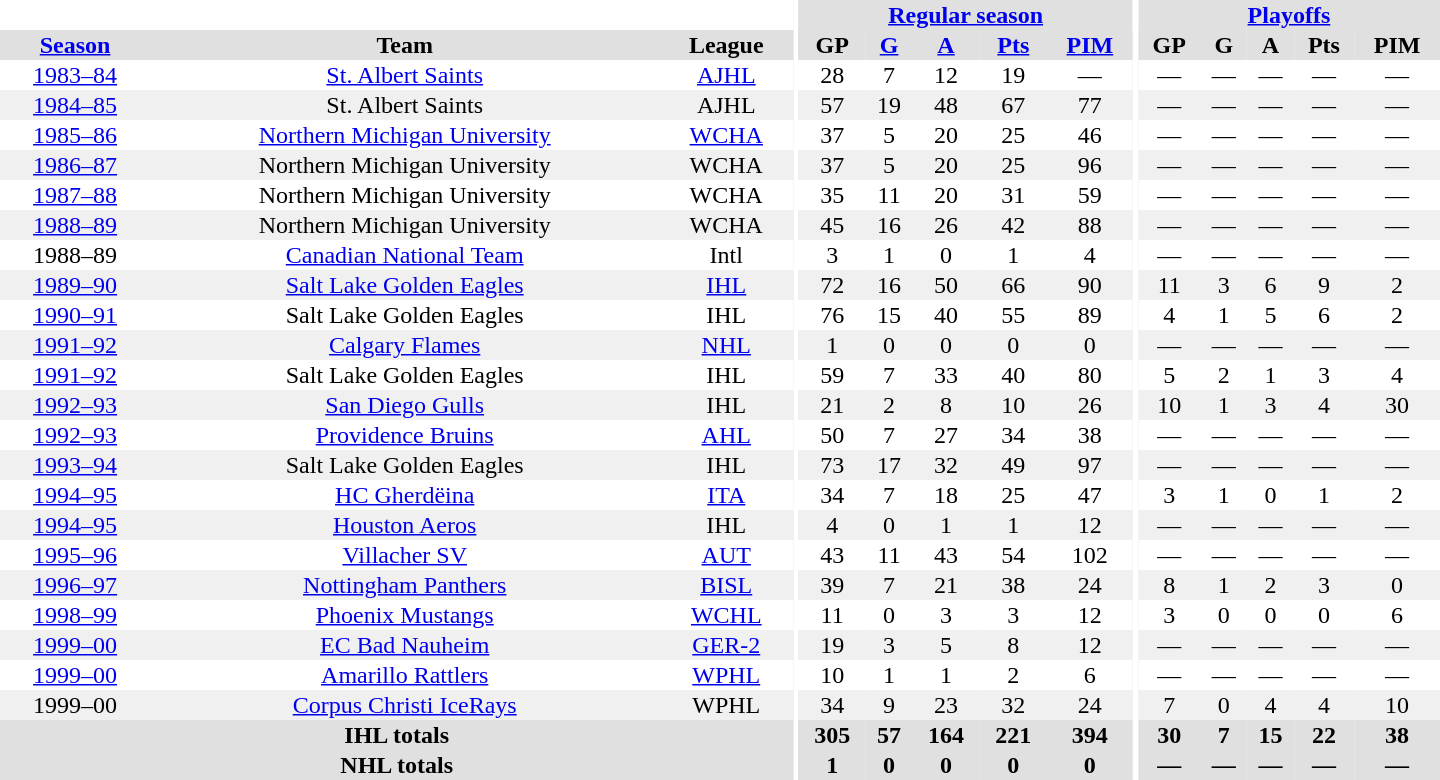<table border="0" cellpadding="1" cellspacing="0" style="text-align:center; width:60em">
<tr bgcolor="#e0e0e0">
<th colspan="3" bgcolor="#ffffff"></th>
<th rowspan="100" bgcolor="#ffffff"></th>
<th colspan="5"><a href='#'>Regular season</a></th>
<th rowspan="100" bgcolor="#ffffff"></th>
<th colspan="5"><a href='#'>Playoffs</a></th>
</tr>
<tr bgcolor="#e0e0e0">
<th><a href='#'>Season</a></th>
<th>Team</th>
<th>League</th>
<th>GP</th>
<th><a href='#'>G</a></th>
<th><a href='#'>A</a></th>
<th><a href='#'>Pts</a></th>
<th><a href='#'>PIM</a></th>
<th>GP</th>
<th>G</th>
<th>A</th>
<th>Pts</th>
<th>PIM</th>
</tr>
<tr>
<td><a href='#'>1983–84</a></td>
<td><a href='#'>St. Albert Saints</a></td>
<td><a href='#'>AJHL</a></td>
<td>28</td>
<td>7</td>
<td>12</td>
<td>19</td>
<td>—</td>
<td>—</td>
<td>—</td>
<td>—</td>
<td>—</td>
<td>—</td>
</tr>
<tr bgcolor="#f0f0f0">
<td><a href='#'>1984–85</a></td>
<td>St. Albert Saints</td>
<td>AJHL</td>
<td>57</td>
<td>19</td>
<td>48</td>
<td>67</td>
<td>77</td>
<td>—</td>
<td>—</td>
<td>—</td>
<td>—</td>
<td>—</td>
</tr>
<tr>
<td><a href='#'>1985–86</a></td>
<td><a href='#'>Northern Michigan University</a></td>
<td><a href='#'>WCHA</a></td>
<td>37</td>
<td>5</td>
<td>20</td>
<td>25</td>
<td>46</td>
<td>—</td>
<td>—</td>
<td>—</td>
<td>—</td>
<td>—</td>
</tr>
<tr bgcolor="#f0f0f0">
<td><a href='#'>1986–87</a></td>
<td>Northern Michigan University</td>
<td>WCHA</td>
<td>37</td>
<td>5</td>
<td>20</td>
<td>25</td>
<td>96</td>
<td>—</td>
<td>—</td>
<td>—</td>
<td>—</td>
<td>—</td>
</tr>
<tr>
<td><a href='#'>1987–88</a></td>
<td>Northern Michigan University</td>
<td>WCHA</td>
<td>35</td>
<td>11</td>
<td>20</td>
<td>31</td>
<td>59</td>
<td>—</td>
<td>—</td>
<td>—</td>
<td>—</td>
<td>—</td>
</tr>
<tr bgcolor="#f0f0f0">
<td><a href='#'>1988–89</a></td>
<td>Northern Michigan University</td>
<td>WCHA</td>
<td>45</td>
<td>16</td>
<td>26</td>
<td>42</td>
<td>88</td>
<td>—</td>
<td>—</td>
<td>—</td>
<td>—</td>
<td>—</td>
</tr>
<tr>
<td>1988–89</td>
<td><a href='#'>Canadian National Team</a></td>
<td>Intl</td>
<td>3</td>
<td>1</td>
<td>0</td>
<td>1</td>
<td>4</td>
<td>—</td>
<td>—</td>
<td>—</td>
<td>—</td>
<td>—</td>
</tr>
<tr bgcolor="#f0f0f0">
<td><a href='#'>1989–90</a></td>
<td><a href='#'>Salt Lake Golden Eagles</a></td>
<td><a href='#'>IHL</a></td>
<td>72</td>
<td>16</td>
<td>50</td>
<td>66</td>
<td>90</td>
<td>11</td>
<td>3</td>
<td>6</td>
<td>9</td>
<td>2</td>
</tr>
<tr>
<td><a href='#'>1990–91</a></td>
<td>Salt Lake Golden Eagles</td>
<td>IHL</td>
<td>76</td>
<td>15</td>
<td>40</td>
<td>55</td>
<td>89</td>
<td>4</td>
<td>1</td>
<td>5</td>
<td>6</td>
<td>2</td>
</tr>
<tr bgcolor="#f0f0f0">
<td><a href='#'>1991–92</a></td>
<td><a href='#'>Calgary Flames</a></td>
<td><a href='#'>NHL</a></td>
<td>1</td>
<td>0</td>
<td>0</td>
<td>0</td>
<td>0</td>
<td>—</td>
<td>—</td>
<td>—</td>
<td>—</td>
<td>—</td>
</tr>
<tr>
<td><a href='#'>1991–92</a></td>
<td>Salt Lake Golden Eagles</td>
<td>IHL</td>
<td>59</td>
<td>7</td>
<td>33</td>
<td>40</td>
<td>80</td>
<td>5</td>
<td>2</td>
<td>1</td>
<td>3</td>
<td>4</td>
</tr>
<tr bgcolor="#f0f0f0">
<td><a href='#'>1992–93</a></td>
<td><a href='#'>San Diego Gulls</a></td>
<td>IHL</td>
<td>21</td>
<td>2</td>
<td>8</td>
<td>10</td>
<td>26</td>
<td>10</td>
<td>1</td>
<td>3</td>
<td>4</td>
<td>30</td>
</tr>
<tr>
<td><a href='#'>1992–93</a></td>
<td><a href='#'>Providence Bruins</a></td>
<td><a href='#'>AHL</a></td>
<td>50</td>
<td>7</td>
<td>27</td>
<td>34</td>
<td>38</td>
<td>—</td>
<td>—</td>
<td>—</td>
<td>—</td>
<td>—</td>
</tr>
<tr bgcolor="#f0f0f0">
<td><a href='#'>1993–94</a></td>
<td>Salt Lake Golden Eagles</td>
<td>IHL</td>
<td>73</td>
<td>17</td>
<td>32</td>
<td>49</td>
<td>97</td>
<td>—</td>
<td>—</td>
<td>—</td>
<td>—</td>
<td>—</td>
</tr>
<tr>
<td><a href='#'>1994–95</a></td>
<td><a href='#'>HC Gherdëina</a></td>
<td><a href='#'>ITA</a></td>
<td>34</td>
<td>7</td>
<td>18</td>
<td>25</td>
<td>47</td>
<td>3</td>
<td>1</td>
<td>0</td>
<td>1</td>
<td>2</td>
</tr>
<tr bgcolor="#f0f0f0">
<td><a href='#'>1994–95</a></td>
<td><a href='#'>Houston Aeros</a></td>
<td>IHL</td>
<td>4</td>
<td>0</td>
<td>1</td>
<td>1</td>
<td>12</td>
<td>—</td>
<td>—</td>
<td>—</td>
<td>—</td>
<td>—</td>
</tr>
<tr>
<td><a href='#'>1995–96</a></td>
<td><a href='#'>Villacher SV</a></td>
<td><a href='#'>AUT</a></td>
<td>43</td>
<td>11</td>
<td>43</td>
<td>54</td>
<td>102</td>
<td>—</td>
<td>—</td>
<td>—</td>
<td>—</td>
<td>—</td>
</tr>
<tr bgcolor="#f0f0f0">
<td><a href='#'>1996–97</a></td>
<td><a href='#'>Nottingham Panthers</a></td>
<td><a href='#'>BISL</a></td>
<td>39</td>
<td>7</td>
<td>21</td>
<td>38</td>
<td>24</td>
<td>8</td>
<td>1</td>
<td>2</td>
<td>3</td>
<td>0</td>
</tr>
<tr>
<td><a href='#'>1998–99</a></td>
<td><a href='#'>Phoenix Mustangs</a></td>
<td><a href='#'>WCHL</a></td>
<td>11</td>
<td>0</td>
<td>3</td>
<td>3</td>
<td>12</td>
<td>3</td>
<td>0</td>
<td>0</td>
<td>0</td>
<td>6</td>
</tr>
<tr bgcolor="#f0f0f0">
<td><a href='#'>1999–00</a></td>
<td><a href='#'>EC Bad Nauheim</a></td>
<td><a href='#'>GER-2</a></td>
<td>19</td>
<td>3</td>
<td>5</td>
<td>8</td>
<td>12</td>
<td>—</td>
<td>—</td>
<td>—</td>
<td>—</td>
<td>—</td>
</tr>
<tr>
<td><a href='#'>1999–00</a></td>
<td><a href='#'>Amarillo Rattlers</a></td>
<td><a href='#'>WPHL</a></td>
<td>10</td>
<td>1</td>
<td>1</td>
<td>2</td>
<td>6</td>
<td>—</td>
<td>—</td>
<td>—</td>
<td>—</td>
<td>—</td>
</tr>
<tr bgcolor="#f0f0f0">
<td>1999–00</td>
<td><a href='#'>Corpus Christi IceRays</a></td>
<td>WPHL</td>
<td>34</td>
<td>9</td>
<td>23</td>
<td>32</td>
<td>24</td>
<td>7</td>
<td>0</td>
<td>4</td>
<td>4</td>
<td>10</td>
</tr>
<tr bgcolor="#e0e0e0">
<th colspan="3">IHL totals</th>
<th>305</th>
<th>57</th>
<th>164</th>
<th>221</th>
<th>394</th>
<th>30</th>
<th>7</th>
<th>15</th>
<th>22</th>
<th>38</th>
</tr>
<tr bgcolor="#e0e0e0">
<th colspan="3">NHL totals</th>
<th>1</th>
<th>0</th>
<th>0</th>
<th>0</th>
<th>0</th>
<th>—</th>
<th>—</th>
<th>—</th>
<th>—</th>
<th>—</th>
</tr>
</table>
